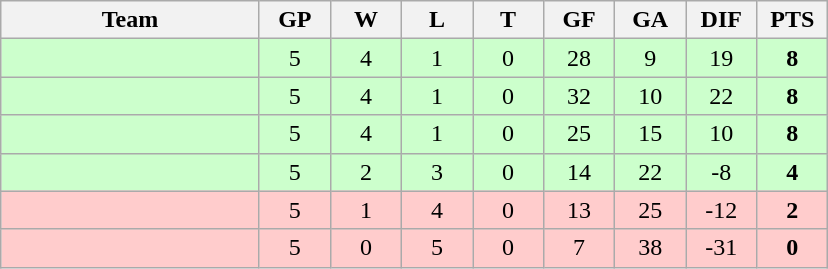<table class="wikitable" style="text-align:center;">
<tr>
<th width=165>Team</th>
<th width=40>GP</th>
<th width=40>W</th>
<th width=40>L</th>
<th width=40>T</th>
<th width=40>GF</th>
<th width=40>GA</th>
<th width=40>DIF</th>
<th width=40>PTS</th>
</tr>
<tr style="background:#ccffcc;">
<td align=left></td>
<td>5</td>
<td>4</td>
<td>1</td>
<td>0</td>
<td>28</td>
<td>9</td>
<td>19</td>
<td><strong>8</strong></td>
</tr>
<tr style="background:#ccffcc;">
<td align=left></td>
<td>5</td>
<td>4</td>
<td>1</td>
<td>0</td>
<td>32</td>
<td>10</td>
<td>22</td>
<td><strong>8</strong></td>
</tr>
<tr style="background:#ccffcc;">
<td align=left></td>
<td>5</td>
<td>4</td>
<td>1</td>
<td>0</td>
<td>25</td>
<td>15</td>
<td>10</td>
<td><strong>8</strong></td>
</tr>
<tr style="background:#ccffcc;">
<td align=left></td>
<td>5</td>
<td>2</td>
<td>3</td>
<td>0</td>
<td>14</td>
<td>22</td>
<td>-8</td>
<td><strong>4</strong></td>
</tr>
<tr style="background:#ffcccc;">
<td align=left></td>
<td>5</td>
<td>1</td>
<td>4</td>
<td>0</td>
<td>13</td>
<td>25</td>
<td>-12</td>
<td><strong>2</strong></td>
</tr>
<tr style="background:#ffcccc;">
<td align=left></td>
<td>5</td>
<td>0</td>
<td>5</td>
<td>0</td>
<td>7</td>
<td>38</td>
<td>-31</td>
<td><strong>0</strong></td>
</tr>
</table>
